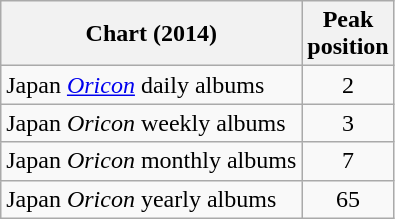<table class="wikitable sortable">
<tr>
<th>Chart (2014)</th>
<th>Peak<br>position</th>
</tr>
<tr>
<td>Japan <em><a href='#'>Oricon</a></em> daily albums</td>
<td align="center">2</td>
</tr>
<tr>
<td>Japan <em>Oricon</em> weekly albums</td>
<td align="center">3</td>
</tr>
<tr>
<td>Japan <em>Oricon</em> monthly albums</td>
<td align="center">7</td>
</tr>
<tr>
<td>Japan <em>Oricon</em> yearly albums</td>
<td align="center">65</td>
</tr>
</table>
